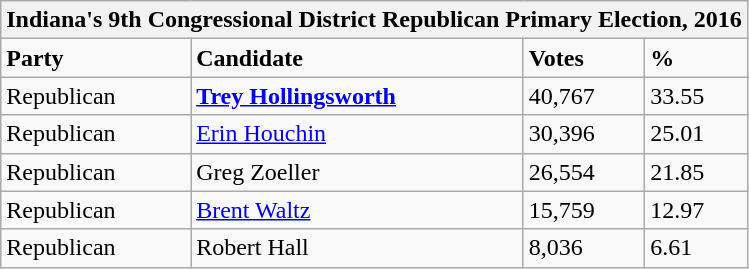<table class="wikitable">
<tr>
<th colspan="4">Indiana's 9th Congressional District Republican Primary Election, 2016</th>
</tr>
<tr>
<td><strong>Party</strong></td>
<td><strong>Candidate</strong></td>
<td><strong>Votes</strong></td>
<td><strong>%</strong></td>
</tr>
<tr>
<td>Republican</td>
<td><strong><a href='#'>Trey Hollingsworth</a></strong></td>
<td>40,767</td>
<td>33.55</td>
</tr>
<tr>
<td>Republican</td>
<td><a href='#'>Erin Houchin</a></td>
<td>30,396</td>
<td>25.01</td>
</tr>
<tr>
<td>Republican</td>
<td>Greg Zoeller</td>
<td>26,554</td>
<td>21.85</td>
</tr>
<tr>
<td>Republican</td>
<td><a href='#'>Brent Waltz</a></td>
<td>15,759</td>
<td>12.97</td>
</tr>
<tr>
<td>Republican</td>
<td>Robert Hall</td>
<td>8,036</td>
<td>6.61</td>
</tr>
</table>
